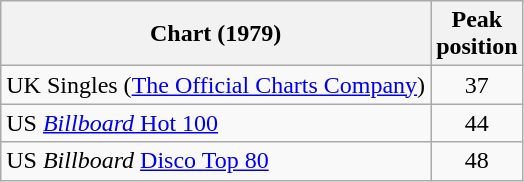<table class="wikitable sortable">
<tr>
<th>Chart (1979)</th>
<th>Peak<br>position</th>
</tr>
<tr>
<td>UK Singles (<a href='#'>The Official Charts Company</a>)</td>
<td align="center">37</td>
</tr>
<tr>
<td align="left">US <a href='#'><em>Billboard</em> Hot 100</a></td>
<td align="center">44</td>
</tr>
<tr>
<td align="left">US <em>Billboard</em> <a href='#'>Disco Top 80</a></td>
<td style="text-align:center;">48</td>
</tr>
</table>
